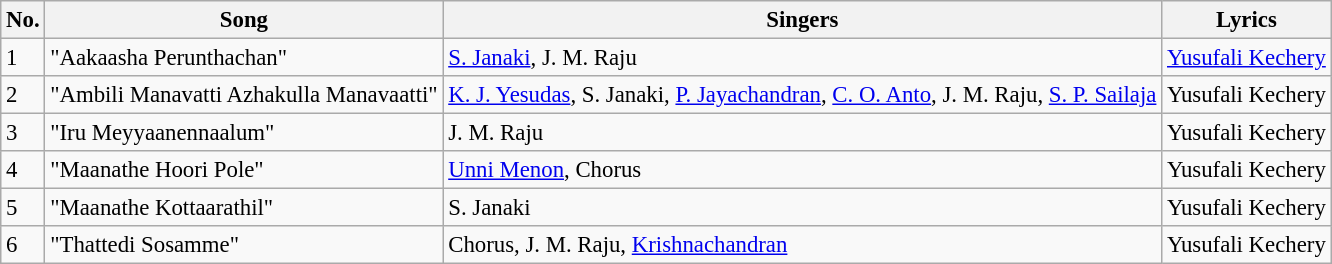<table class="wikitable" style="font-size:95%;">
<tr>
<th>No.</th>
<th>Song</th>
<th>Singers</th>
<th>Lyrics</th>
</tr>
<tr>
<td>1</td>
<td>"Aakaasha Perunthachan"</td>
<td><a href='#'>S. Janaki</a>, J. M. Raju</td>
<td><a href='#'>Yusufali Kechery</a></td>
</tr>
<tr>
<td>2</td>
<td>"Ambili Manavatti Azhakulla Manavaatti"</td>
<td><a href='#'>K. J. Yesudas</a>, S. Janaki, <a href='#'>P. Jayachandran</a>, <a href='#'>C. O. Anto</a>, J. M. Raju, <a href='#'>S. P. Sailaja</a></td>
<td>Yusufali Kechery</td>
</tr>
<tr>
<td>3</td>
<td>"Iru Meyyaanennaalum" </td>
<td>J. M. Raju</td>
<td>Yusufali Kechery</td>
</tr>
<tr>
<td>4</td>
<td>"Maanathe Hoori Pole"</td>
<td><a href='#'>Unni Menon</a>, Chorus</td>
<td>Yusufali Kechery</td>
</tr>
<tr>
<td>5</td>
<td>"Maanathe Kottaarathil" </td>
<td>S. Janaki</td>
<td>Yusufali Kechery</td>
</tr>
<tr>
<td>6</td>
<td>"Thattedi Sosamme"</td>
<td>Chorus, J. M. Raju, <a href='#'>Krishnachandran</a></td>
<td>Yusufali Kechery</td>
</tr>
</table>
